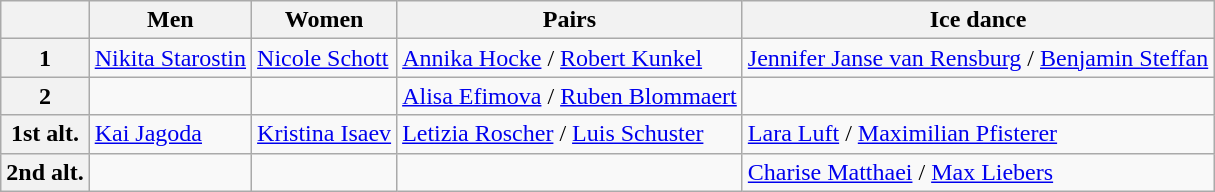<table class="wikitable">
<tr>
<th></th>
<th>Men</th>
<th>Women</th>
<th>Pairs</th>
<th>Ice dance</th>
</tr>
<tr>
<th>1</th>
<td><a href='#'>Nikita Starostin</a></td>
<td><a href='#'>Nicole Schott</a></td>
<td><a href='#'>Annika Hocke</a> / <a href='#'>Robert Kunkel</a></td>
<td><a href='#'>Jennifer Janse van Rensburg</a> / <a href='#'>Benjamin Steffan</a></td>
</tr>
<tr>
<th>2</th>
<td></td>
<td></td>
<td><a href='#'>Alisa Efimova</a> / <a href='#'>Ruben Blommaert</a></td>
<td></td>
</tr>
<tr>
<th>1st alt.</th>
<td><a href='#'>Kai Jagoda</a></td>
<td><a href='#'>Kristina Isaev</a></td>
<td><a href='#'>Letizia Roscher</a> / <a href='#'>Luis Schuster</a></td>
<td><a href='#'>Lara Luft</a> / <a href='#'>Maximilian Pfisterer</a></td>
</tr>
<tr>
<th>2nd alt.</th>
<td></td>
<td></td>
<td></td>
<td><a href='#'>Charise Matthaei</a> / <a href='#'>Max Liebers</a></td>
</tr>
</table>
